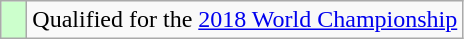<table class="wikitable" style="text-align:left;">
<tr>
<td width=10px bgcolor=#ccffcc></td>
<td>Qualified for the <a href='#'>2018 World Championship</a></td>
</tr>
</table>
